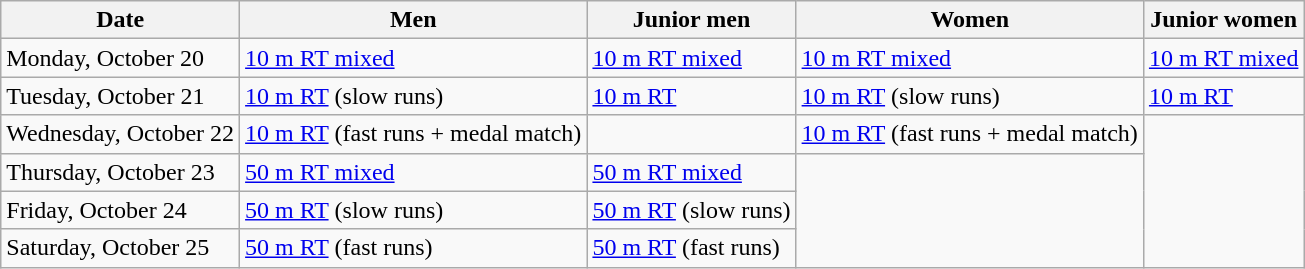<table class="wikitable" style="text-size: 95%">
<tr>
<th>Date</th>
<th>Men</th>
<th>Junior men</th>
<th>Women</th>
<th>Junior women</th>
</tr>
<tr>
<td>Monday, October 20</td>
<td><a href='#'>10 m RT mixed</a></td>
<td><a href='#'>10 m RT mixed</a></td>
<td><a href='#'>10 m RT mixed</a></td>
<td><a href='#'>10 m RT mixed</a></td>
</tr>
<tr>
<td>Tuesday, October 21</td>
<td><a href='#'>10 m RT</a> (slow runs)</td>
<td><a href='#'>10 m RT</a></td>
<td><a href='#'>10 m RT</a> (slow runs)</td>
<td><a href='#'>10 m RT</a></td>
</tr>
<tr>
<td>Wednesday, October 22</td>
<td><a href='#'>10 m RT</a> (fast runs + medal match)</td>
<td></td>
<td><a href='#'>10 m RT</a> (fast runs + medal match)</td>
<td rowspan=4></td>
</tr>
<tr>
<td>Thursday, October 23</td>
<td><a href='#'>50 m RT mixed</a></td>
<td><a href='#'>50 m RT mixed</a></td>
<td rowspan=3></td>
</tr>
<tr>
<td>Friday, October 24</td>
<td><a href='#'>50 m RT</a> (slow runs)</td>
<td><a href='#'>50 m RT</a> (slow runs)</td>
</tr>
<tr>
<td>Saturday, October 25</td>
<td><a href='#'>50 m RT</a> (fast runs)</td>
<td><a href='#'>50 m RT</a> (fast runs)</td>
</tr>
</table>
